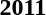<table>
<tr>
<td><strong>2011</strong><br></td>
</tr>
</table>
